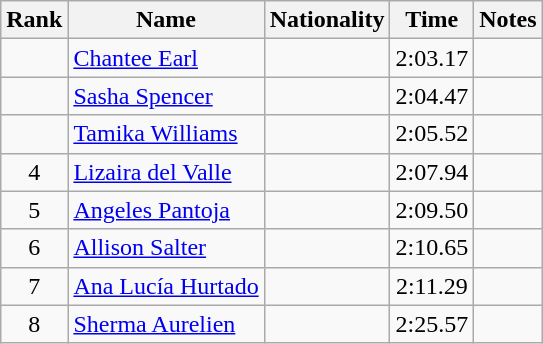<table class="wikitable sortable" style="text-align:center">
<tr>
<th>Rank</th>
<th>Name</th>
<th>Nationality</th>
<th>Time</th>
<th>Notes</th>
</tr>
<tr>
<td align=center></td>
<td align=left><a href='#'>Chantee Earl</a></td>
<td align=left></td>
<td>2:03.17</td>
<td></td>
</tr>
<tr>
<td align=center></td>
<td align=left><a href='#'>Sasha Spencer</a></td>
<td align=left></td>
<td>2:04.47</td>
<td></td>
</tr>
<tr>
<td align=center></td>
<td align=left><a href='#'>Tamika Williams</a></td>
<td align=left></td>
<td>2:05.52</td>
<td></td>
</tr>
<tr>
<td align=center>4</td>
<td align=left><a href='#'>Lizaira del Valle</a></td>
<td align=left></td>
<td>2:07.94</td>
<td></td>
</tr>
<tr>
<td align=center>5</td>
<td align=left><a href='#'>Angeles Pantoja</a></td>
<td align=left></td>
<td>2:09.50</td>
<td></td>
</tr>
<tr>
<td align=center>6</td>
<td align=left><a href='#'>Allison Salter</a></td>
<td align=left></td>
<td>2:10.65</td>
<td></td>
</tr>
<tr>
<td align=center>7</td>
<td align=left><a href='#'>Ana Lucía Hurtado</a></td>
<td align=left></td>
<td>2:11.29</td>
<td></td>
</tr>
<tr>
<td align=center>8</td>
<td align=left><a href='#'>Sherma Aurelien</a></td>
<td align=left></td>
<td>2:25.57</td>
<td></td>
</tr>
</table>
